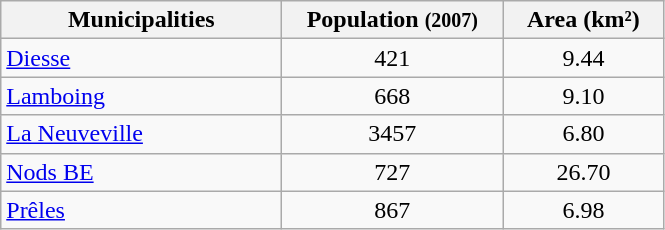<table class="wikitable">
<tr>
<th width="180">Municipalities</th>
<th width="140">Population <small>(2007)</small></th>
<th width="100">Area (km²)</th>
</tr>
<tr>
<td><a href='#'>Diesse</a></td>
<td align="center">421</td>
<td align="center">9.44</td>
</tr>
<tr>
<td><a href='#'>Lamboing</a></td>
<td align="center">668</td>
<td align="center">9.10</td>
</tr>
<tr>
<td><a href='#'>La Neuveville</a></td>
<td align="center">3457</td>
<td align="center">6.80</td>
</tr>
<tr>
<td><a href='#'>Nods BE</a></td>
<td align="center">727</td>
<td align="center">26.70</td>
</tr>
<tr>
<td><a href='#'>Prêles</a></td>
<td align="center">867</td>
<td align="center">6.98</td>
</tr>
</table>
